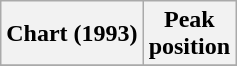<table class="wikitable">
<tr>
<th align="left">Chart (1993)</th>
<th align="center">Peak<br>position</th>
</tr>
<tr>
</tr>
</table>
